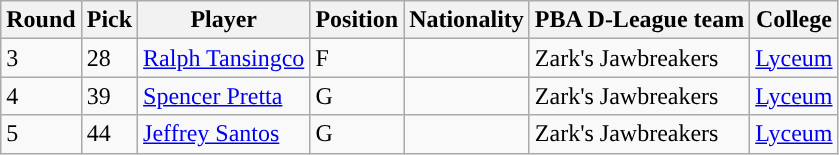<table class="wikitable sortable sortable">
<tr>
<th>Round</th>
<th>Pick</th>
<th>Player</th>
<th>Position</th>
<th>Nationality</th>
<th>PBA D-League team</th>
<th>College</th>
</tr>
<tr>
<td>3</td>
<td>28</td>
<td><a href='#'>Ralph Tansingco</a></td>
<td>F</td>
<td></td>
<td>Zark's Jawbreakers</td>
<td><a href='#'>Lyceum</a></td>
</tr>
<tr>
<td>4</td>
<td>39</td>
<td><a href='#'>Spencer Pretta</a></td>
<td>G</td>
<td></td>
<td>Zark's Jawbreakers</td>
<td><a href='#'>Lyceum</a></td>
</tr>
<tr>
<td>5</td>
<td>44</td>
<td><a href='#'>Jeffrey Santos</a></td>
<td>G</td>
<td></td>
<td>Zark's Jawbreakers</td>
<td><a href='#'>Lyceum</a></td>
</tr>
</table>
